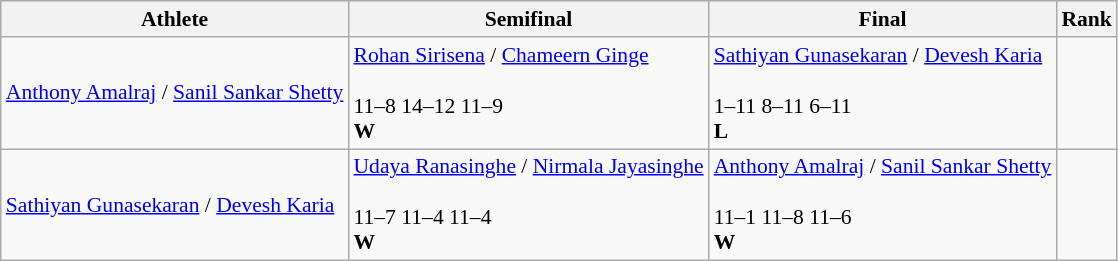<table class="wikitable" style="font-size:90%;" style="text-align:center;">
<tr>
<th>Athlete</th>
<th>Semifinal</th>
<th>Final</th>
<th>Rank</th>
</tr>
<tr>
<td><a href='#'>Anthony Amalraj</a> / <a href='#'>Sanil Sankar Shetty</a></td>
<td><a href='#'>Rohan Sirisena</a> / <a href='#'>Chameern Ginge</a><br><br>11–8 14–12 11–9<br><strong>W</strong></td>
<td><a href='#'>Sathiyan Gunasekaran</a> / <a href='#'>Devesh Karia</a><br><br>1–11 8–11 6–11<br><strong>L</strong></td>
<td></td>
</tr>
<tr>
<td><a href='#'>Sathiyan Gunasekaran</a> / <a href='#'>Devesh Karia</a></td>
<td><a href='#'>Udaya Ranasinghe</a> / <a href='#'>Nirmala Jayasinghe</a><br><br>11–7 11–4 11–4<br><strong>W</strong></td>
<td><a href='#'>Anthony Amalraj</a> / <a href='#'>Sanil Sankar Shetty</a><br><br>11–1 11–8 11–6<br><strong>W</strong></td>
<td></td>
</tr>
</table>
